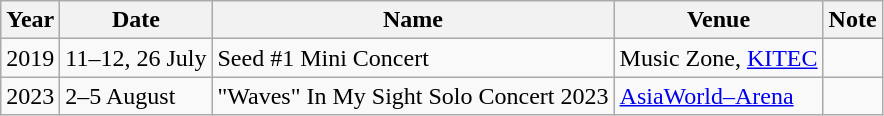<table class="wikitable plainrowheaders">
<tr>
<th scope="col">Year</th>
<th scope="col">Date</th>
<th scope="col">Name</th>
<th scope="col">Venue</th>
<th scope="col">Note</th>
</tr>
<tr>
<td>2019</td>
<td>11–12, 26 July</td>
<td>Seed #1 Mini Concert</td>
<td>Music Zone, <a href='#'>KITEC</a></td>
<td></td>
</tr>
<tr>
<td>2023</td>
<td>2–5 August</td>
<td>"Waves" In My Sight Solo Concert 2023</td>
<td><a href='#'>AsiaWorld–Arena</a></td>
<td></td>
</tr>
</table>
